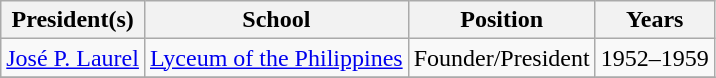<table class="wikitable">
<tr>
<th>President(s)</th>
<th>School</th>
<th>Position</th>
<th>Years</th>
</tr>
<tr>
<td nowrap><a href='#'>José P. Laurel</a></td>
<td><a href='#'>Lyceum of the Philippines</a></td>
<td>Founder/President</td>
<td>1952–1959</td>
</tr>
<tr>
</tr>
</table>
